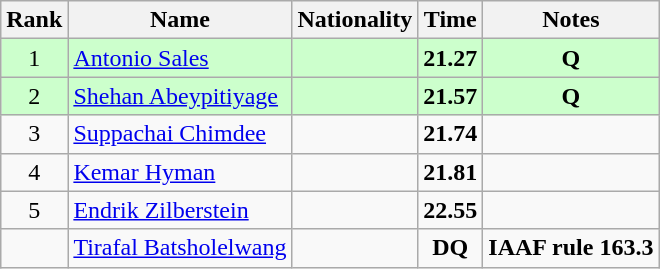<table class="wikitable sortable" style="text-align:center">
<tr>
<th>Rank</th>
<th>Name</th>
<th>Nationality</th>
<th>Time</th>
<th>Notes</th>
</tr>
<tr bgcolor=ccffcc>
<td>1</td>
<td align=left><a href='#'>Antonio Sales</a></td>
<td align=left></td>
<td><strong>21.27</strong></td>
<td><strong>Q</strong></td>
</tr>
<tr bgcolor=ccffcc>
<td>2</td>
<td align=left><a href='#'>Shehan Abeypitiyage</a></td>
<td align=left></td>
<td><strong>21.57</strong></td>
<td><strong>Q</strong></td>
</tr>
<tr>
<td>3</td>
<td align=left><a href='#'>Suppachai Chimdee</a></td>
<td align=left></td>
<td><strong>21.74</strong></td>
<td></td>
</tr>
<tr>
<td>4</td>
<td align=left><a href='#'>Kemar Hyman</a></td>
<td align=left></td>
<td><strong>21.81</strong></td>
<td></td>
</tr>
<tr>
<td>5</td>
<td align=left><a href='#'>Endrik Zilberstein</a></td>
<td align=left></td>
<td><strong>22.55</strong></td>
<td></td>
</tr>
<tr>
<td></td>
<td align=left><a href='#'>Tirafal Batsholelwang</a></td>
<td align=left></td>
<td><strong>DQ</strong></td>
<td><strong>IAAF rule 163.3</strong></td>
</tr>
</table>
